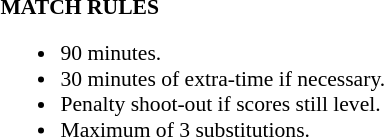<table width=100% style="font-size: 90%">
<tr>
<td width=50% valign=top><br><strong>MATCH RULES</strong><ul><li>90 minutes.</li><li>30 minutes of extra-time if necessary.</li><li>Penalty shoot-out if scores still level.</li><li>Maximum of 3 substitutions.</li></ul></td>
</tr>
</table>
